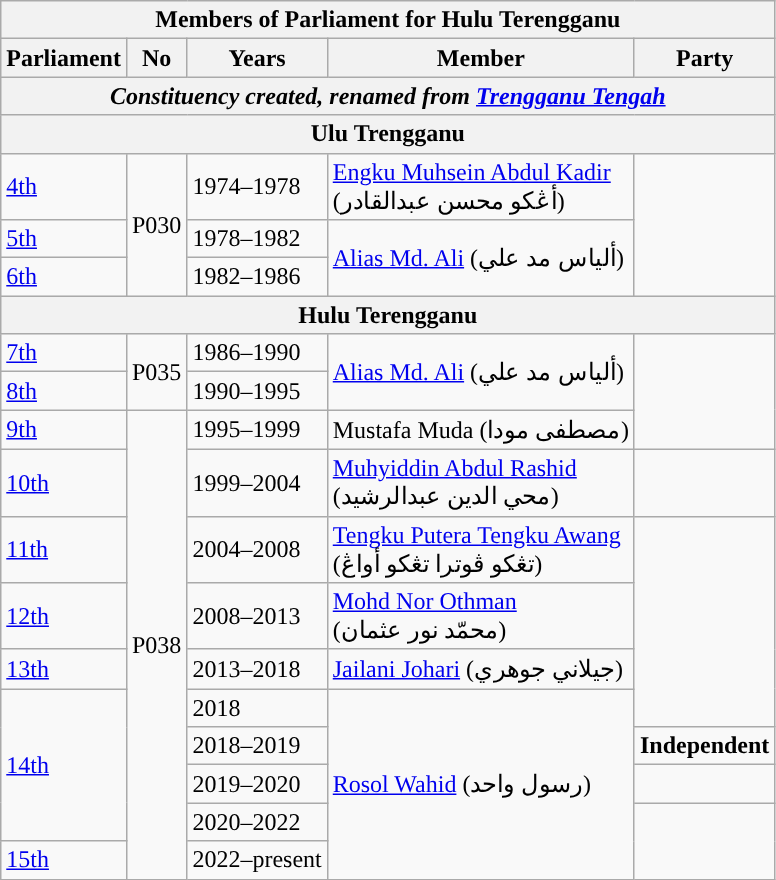<table class=wikitable>
<tr>
<th colspan="5">Members of Parliament for Hulu Terengganu</th>
</tr>
<tr>
<th>Parliament</th>
<th>No</th>
<th>Years</th>
<th>Member</th>
<th>Party</th>
</tr>
<tr>
<th colspan="5" align="center"><em>Constituency created, renamed from <a href='#'>Trengganu Tengah</a></em></th>
</tr>
<tr>
<th colspan="5" align="center">Ulu Trengganu</th>
</tr>
<tr>
<td><a href='#'>4th</a></td>
<td rowspan="3">P030</td>
<td>1974–1978</td>
<td><a href='#'>Engku Muhsein Abdul Kadir</a><br>  (أڠكو محسن عبدالقادر)</td>
<td rowspan="3"></td>
</tr>
<tr>
<td><a href='#'>5th</a></td>
<td>1978–1982</td>
<td rowspan=2><a href='#'>Alias Md. Ali</a> (ألياس مد علي)</td>
</tr>
<tr>
<td><a href='#'>6th</a></td>
<td>1982–1986</td>
</tr>
<tr>
<th colspan="5" align="center">Hulu Terengganu</th>
</tr>
<tr>
<td><a href='#'>7th</a></td>
<td rowspan="2">P035</td>
<td>1986–1990</td>
<td rowspan=2><a href='#'>Alias Md. Ali</a>  (ألياس مد علي)</td>
<td rowspan="3"></td>
</tr>
<tr>
<td><a href='#'>8th</a></td>
<td>1990–1995</td>
</tr>
<tr>
<td><a href='#'>9th</a></td>
<td rowspan="10">P038</td>
<td>1995–1999</td>
<td>Mustafa Muda (مصطفى مودا)</td>
</tr>
<tr>
<td><a href='#'>10th</a></td>
<td>1999–2004</td>
<td><a href='#'>Muhyiddin Abdul Rashid</a><br>  (محي الدين عبدالرشيد)</td>
<td></td>
</tr>
<tr>
<td><a href='#'>11th</a></td>
<td>2004–2008</td>
<td><a href='#'>Tengku Putera Tengku Awang</a> <br> (تڠكو ڤوترا تڠكو أواڠ)</td>
<td rowspan="4"></td>
</tr>
<tr>
<td><a href='#'>12th</a></td>
<td>2008–2013</td>
<td><a href='#'>Mohd Nor Othman</a> <br> (محمّد نور عثمان)</td>
</tr>
<tr>
<td><a href='#'>13th</a></td>
<td>2013–2018</td>
<td><a href='#'>Jailani Johari</a> (جيلاني جوهري)</td>
</tr>
<tr>
<td rowspan=4><a href='#'>14th</a></td>
<td>2018</td>
<td rowspan=5><a href='#'>Rosol Wahid</a> (رسول واحد)</td>
</tr>
<tr>
<td>2018–2019</td>
<td><strong>Independent</strong></td>
</tr>
<tr>
<td>2019–2020</td>
<td></td>
</tr>
<tr>
<td>2020–2022</td>
<td rowspan=2></td>
</tr>
<tr>
<td><a href='#'>15th</a></td>
<td>2022–present</td>
</tr>
</table>
